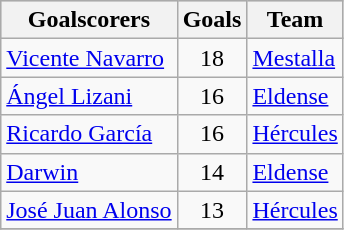<table class="wikitable sortable" class="wikitable">
<tr style="background:#ccc; text-align:center;">
<th>Goalscorers</th>
<th>Goals</th>
<th>Team</th>
</tr>
<tr>
<td> <a href='#'>Vicente Navarro</a></td>
<td style="text-align:center;">18</td>
<td><a href='#'>Mestalla</a></td>
</tr>
<tr>
<td> <a href='#'>Ángel Lizani</a></td>
<td style="text-align:center;">16</td>
<td><a href='#'>Eldense</a></td>
</tr>
<tr>
<td> <a href='#'>Ricardo García</a></td>
<td style="text-align:center;">16</td>
<td><a href='#'>Hércules</a></td>
</tr>
<tr>
<td> <a href='#'>Darwin</a></td>
<td style="text-align:center;">14</td>
<td><a href='#'>Eldense</a></td>
</tr>
<tr>
<td> <a href='#'>José Juan Alonso</a></td>
<td style="text-align:center;">13</td>
<td><a href='#'>Hércules</a></td>
</tr>
<tr>
</tr>
</table>
